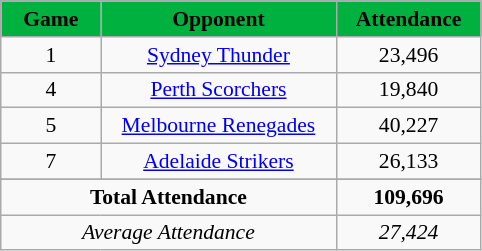<table class="wikitable sortable" style="text-align:center; font-size:90%">
<tr>
<th style="width:60px; background:#00B13F; text-align:center;">Game</th>
<th style="width:150px; background:#00B13F; text-align:center;" class="unsortable">Opponent</th>
<th style="width:90px; background:#00B13F; text-align:center;">Attendance</th>
</tr>
<tr>
<td>1</td>
<td><a href='#'>Sydney Thunder</a></td>
<td>23,496</td>
</tr>
<tr>
<td>4</td>
<td><a href='#'>Perth Scorchers</a></td>
<td>19,840</td>
</tr>
<tr>
<td>5</td>
<td><a href='#'>Melbourne Renegades</a></td>
<td>40,227</td>
</tr>
<tr>
<td>7</td>
<td><a href='#'>Adelaide Strikers</a></td>
<td>26,133</td>
</tr>
<tr a>
</tr>
<tr class="sortbottom">
<td colspan="2"><strong>Total Attendance</strong></td>
<td><strong>109,696</strong></td>
</tr>
<tr class="sortbottom">
<td colspan="2"><em>Average Attendance</em></td>
<td><em>27,424</em></td>
</tr>
</table>
